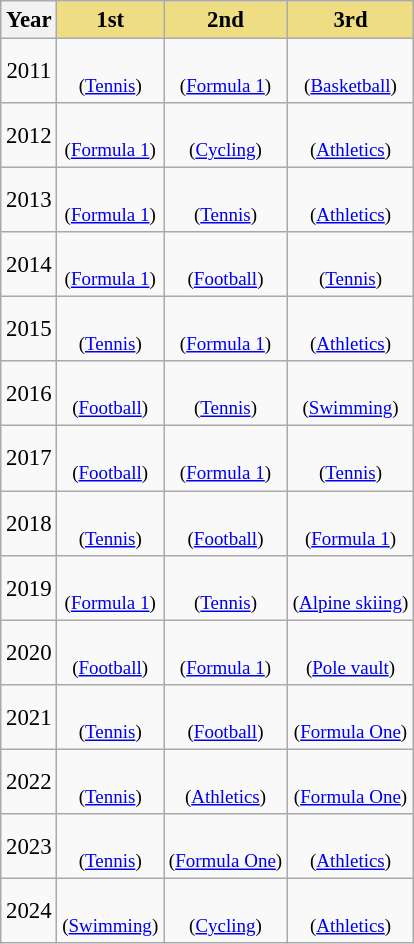<table class="wikitable sortable" style="font-size:95%; text-align:center;">
<tr>
<th>Year</th>
<th style="background-color: #eedd82">1st</th>
<th style="background-color: #eedd82">2nd</th>
<th style="background-color: #eedd82">3rd</th>
</tr>
<tr>
<td>2011</td>
<td><br><small>(<a href='#'>Tennis</a>)</small></td>
<td><br><small>(<a href='#'>Formula 1</a>)</small></td>
<td><br><small>(<a href='#'>Basketball</a>)</small></td>
</tr>
<tr>
<td>2012</td>
<td><br><small>(<a href='#'>Formula 1</a>)</small></td>
<td><br><small>(<a href='#'>Cycling</a>)</small></td>
<td><br><small>(<a href='#'>Athletics</a>)</small></td>
</tr>
<tr>
<td>2013</td>
<td><br><small>(<a href='#'>Formula 1</a>)</small></td>
<td><br><small>(<a href='#'>Tennis</a>)</small></td>
<td><br><small>(<a href='#'>Athletics</a>)</small></td>
</tr>
<tr>
<td>2014</td>
<td> <br><small>(<a href='#'>Formula 1</a>)</small></td>
<td> <br><small>(<a href='#'>Football</a>)</small></td>
<td><br><small>(<a href='#'>Tennis</a>)</small></td>
</tr>
<tr>
<td>2015</td>
<td><br><small>(<a href='#'>Tennis</a>)</small></td>
<td> <br><small>(<a href='#'>Formula 1</a>)</small></td>
<td> <br><small>(<a href='#'>Athletics</a>)</small></td>
</tr>
<tr>
<td>2016</td>
<td> <br><small>(<a href='#'>Football</a>)</small></td>
<td> <br><small>(<a href='#'>Tennis</a>)</small></td>
<td> <br><small>(<a href='#'>Swimming</a>)</small></td>
</tr>
<tr>
<td>2017</td>
<td> <br><small>(<a href='#'>Football</a>)</small></td>
<td> <br><small>(<a href='#'>Formula 1</a>)</small></td>
<td> <br><small>(<a href='#'>Tennis</a>)</small></td>
</tr>
<tr>
<td>2018</td>
<td><br><small>(<a href='#'>Tennis</a>)</small></td>
<td><br><small>(<a href='#'>Football</a>)</small></td>
<td><br><small>(<a href='#'>Formula 1</a>)</small></td>
</tr>
<tr>
<td>2019</td>
<td><br><small>(<a href='#'>Formula 1</a>)</small></td>
<td><br><small>(<a href='#'>Tennis</a>)</small></td>
<td><br><small>(<a href='#'>Alpine skiing</a>)</small></td>
</tr>
<tr>
<td>2020</td>
<td><br><small>(<a href='#'>Football</a>)</small></td>
<td><br><small>(<a href='#'>Formula 1</a>)</small></td>
<td><br><small>(<a href='#'>Pole vault</a>)</small></td>
</tr>
<tr>
<td>2021</td>
<td><br><small>(<a href='#'>Tennis</a>)</small></td>
<td><br><small>(<a href='#'>Football</a>)</small></td>
<td><br><small>(<a href='#'>Formula One</a>)</small></td>
</tr>
<tr>
<td>2022</td>
<td><br><small>(<a href='#'>Tennis</a>)</small></td>
<td><br><small>(<a href='#'>Athletics</a>)</small></td>
<td><br><small>(<a href='#'>Formula One</a>)</small></td>
</tr>
<tr>
<td>2023</td>
<td><br><small>(<a href='#'>Tennis</a>)</small></td>
<td><br><small>(<a href='#'>Formula One</a>)</small></td>
<td><br><small>(<a href='#'>Athletics</a>)</small></td>
</tr>
<tr>
<td>2024</td>
<td><br><small>(<a href='#'>Swimming</a>)</small></td>
<td><br><small>(<a href='#'>Cycling</a>)</small></td>
<td><br><small>(<a href='#'>Athletics</a>)</small></td>
</tr>
</table>
